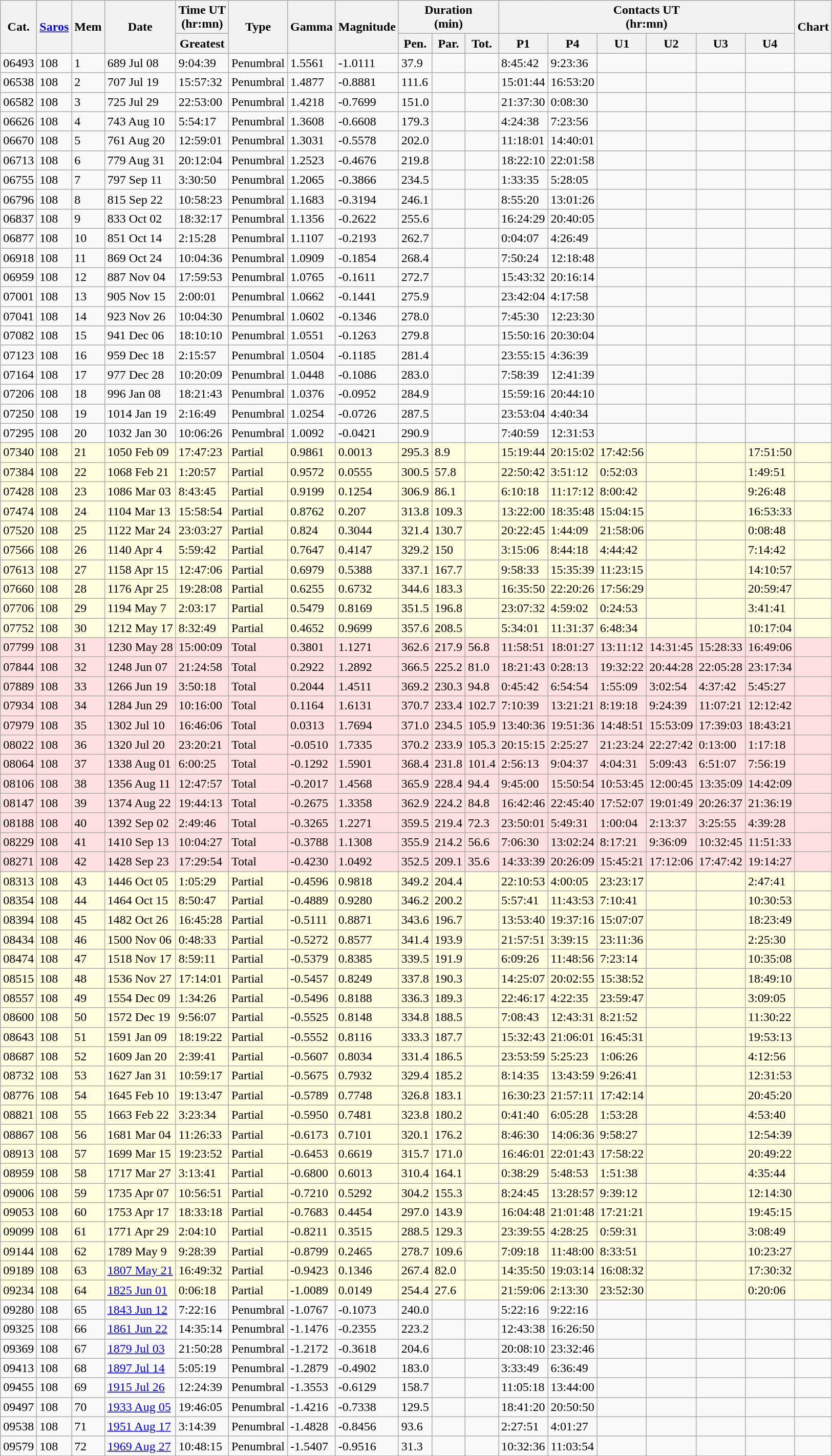<table class=wikitable>
<tr>
<th rowspan=2>Cat.</th>
<th rowspan=2><a href='#'>Saros</a></th>
<th rowspan=2>Mem</th>
<th rowspan=2>Date</th>
<th>Time UT<br>(hr:mn)</th>
<th rowspan=2>Type</th>
<th rowspan=2>Gamma</th>
<th rowspan=2>Magnitude</th>
<th colspan=3>Duration<br>(min)</th>
<th colspan=6>Contacts UT<br>(hr:mn)</th>
<th rowspan=2>Chart</th>
</tr>
<tr>
<th>Greatest</th>
<th>Pen.</th>
<th>Par.</th>
<th>Tot.</th>
<th>P1</th>
<th>P4</th>
<th>U1</th>
<th>U2</th>
<th>U3</th>
<th>U4</th>
</tr>
<tr>
<td>06493</td>
<td>108</td>
<td>1</td>
<td>689 Jul 08</td>
<td>9:04:39</td>
<td>Penumbral</td>
<td>1.5561</td>
<td>-1.0111</td>
<td>37.9</td>
<td></td>
<td></td>
<td>8:45:42</td>
<td>9:23:36</td>
<td></td>
<td></td>
<td></td>
<td></td>
<td></td>
</tr>
<tr>
<td>06538</td>
<td>108</td>
<td>2</td>
<td>707 Jul 19</td>
<td>15:57:32</td>
<td>Penumbral</td>
<td>1.4877</td>
<td>-0.8881</td>
<td>111.6</td>
<td></td>
<td></td>
<td>15:01:44</td>
<td>16:53:20</td>
<td></td>
<td></td>
<td></td>
<td></td>
<td></td>
</tr>
<tr>
<td>06582</td>
<td>108</td>
<td>3</td>
<td>725 Jul 29</td>
<td>22:53:00</td>
<td>Penumbral</td>
<td>1.4218</td>
<td>-0.7699</td>
<td>151.0</td>
<td></td>
<td></td>
<td>21:37:30</td>
<td>0:08:30</td>
<td></td>
<td></td>
<td></td>
<td></td>
<td></td>
</tr>
<tr>
<td>06626</td>
<td>108</td>
<td>4</td>
<td>743 Aug 10</td>
<td>5:54:17</td>
<td>Penumbral</td>
<td>1.3608</td>
<td>-0.6608</td>
<td>179.3</td>
<td></td>
<td></td>
<td>4:24:38</td>
<td>7:23:56</td>
<td></td>
<td></td>
<td></td>
<td></td>
<td></td>
</tr>
<tr>
<td>06670</td>
<td>108</td>
<td>5</td>
<td>761 Aug 20</td>
<td>12:59:01</td>
<td>Penumbral</td>
<td>1.3031</td>
<td>-0.5578</td>
<td>202.0</td>
<td></td>
<td></td>
<td>11:18:01</td>
<td>14:40:01</td>
<td></td>
<td></td>
<td></td>
<td></td>
<td></td>
</tr>
<tr>
<td>06713</td>
<td>108</td>
<td>6</td>
<td>779 Aug 31</td>
<td>20:12:04</td>
<td>Penumbral</td>
<td>1.2523</td>
<td>-0.4676</td>
<td>219.8</td>
<td></td>
<td></td>
<td>18:22:10</td>
<td>22:01:58</td>
<td></td>
<td></td>
<td></td>
<td></td>
<td></td>
</tr>
<tr>
<td>06755</td>
<td>108</td>
<td>7</td>
<td>797 Sep 11</td>
<td>3:30:50</td>
<td>Penumbral</td>
<td>1.2065</td>
<td>-0.3866</td>
<td>234.5</td>
<td></td>
<td></td>
<td>1:33:35</td>
<td>5:28:05</td>
<td></td>
<td></td>
<td></td>
<td></td>
<td></td>
</tr>
<tr>
<td>06796</td>
<td>108</td>
<td>8</td>
<td>815 Sep 22</td>
<td>10:58:23</td>
<td>Penumbral</td>
<td>1.1683</td>
<td>-0.3194</td>
<td>246.1</td>
<td></td>
<td></td>
<td>8:55:20</td>
<td>13:01:26</td>
<td></td>
<td></td>
<td></td>
<td></td>
<td></td>
</tr>
<tr>
<td>06837</td>
<td>108</td>
<td>9</td>
<td>833 Oct 02</td>
<td>18:32:17</td>
<td>Penumbral</td>
<td>1.1356</td>
<td>-0.2622</td>
<td>255.6</td>
<td></td>
<td></td>
<td>16:24:29</td>
<td>20:40:05</td>
<td></td>
<td></td>
<td></td>
<td></td>
<td></td>
</tr>
<tr>
<td>06877</td>
<td>108</td>
<td>10</td>
<td>851 Oct 14</td>
<td>2:15:28</td>
<td>Penumbral</td>
<td>1.1107</td>
<td>-0.2193</td>
<td>262.7</td>
<td></td>
<td></td>
<td>0:04:07</td>
<td>4:26:49</td>
<td></td>
<td></td>
<td></td>
<td></td>
<td></td>
</tr>
<tr>
<td>06918</td>
<td>108</td>
<td>11</td>
<td>869 Oct 24</td>
<td>10:04:36</td>
<td>Penumbral</td>
<td>1.0909</td>
<td>-0.1854</td>
<td>268.4</td>
<td></td>
<td></td>
<td>7:50:24</td>
<td>12:18:48</td>
<td></td>
<td></td>
<td></td>
<td></td>
<td></td>
</tr>
<tr>
<td>06959</td>
<td>108</td>
<td>12</td>
<td>887 Nov 04</td>
<td>17:59:53</td>
<td>Penumbral</td>
<td>1.0765</td>
<td>-0.1611</td>
<td>272.7</td>
<td></td>
<td></td>
<td>15:43:32</td>
<td>20:16:14</td>
<td></td>
<td></td>
<td></td>
<td></td>
<td></td>
</tr>
<tr>
<td>07001</td>
<td>108</td>
<td>13</td>
<td>905 Nov 15</td>
<td>2:00:01</td>
<td>Penumbral</td>
<td>1.0662</td>
<td>-0.1441</td>
<td>275.9</td>
<td></td>
<td></td>
<td>23:42:04</td>
<td>4:17:58</td>
<td></td>
<td></td>
<td></td>
<td></td>
<td></td>
</tr>
<tr>
<td>07041</td>
<td>108</td>
<td>14</td>
<td>923 Nov 26</td>
<td>10:04:30</td>
<td>Penumbral</td>
<td>1.0602</td>
<td>-0.1346</td>
<td>278.0</td>
<td></td>
<td></td>
<td>7:45:30</td>
<td>12:23:30</td>
<td></td>
<td></td>
<td></td>
<td></td>
<td></td>
</tr>
<tr>
<td>07082</td>
<td>108</td>
<td>15</td>
<td>941 Dec 06</td>
<td>18:10:10</td>
<td>Penumbral</td>
<td>1.0551</td>
<td>-0.1263</td>
<td>279.8</td>
<td></td>
<td></td>
<td>15:50:16</td>
<td>20:30:04</td>
<td></td>
<td></td>
<td></td>
<td></td>
<td></td>
</tr>
<tr>
<td>07123</td>
<td>108</td>
<td>16</td>
<td>959 Dec 18</td>
<td>2:15:57</td>
<td>Penumbral</td>
<td>1.0504</td>
<td>-0.1185</td>
<td>281.4</td>
<td></td>
<td></td>
<td>23:55:15</td>
<td>4:36:39</td>
<td></td>
<td></td>
<td></td>
<td></td>
<td></td>
</tr>
<tr>
<td>07164</td>
<td>108</td>
<td>17</td>
<td>977 Dec 28</td>
<td>10:20:09</td>
<td>Penumbral</td>
<td>1.0448</td>
<td>-0.1086</td>
<td>283.0</td>
<td></td>
<td></td>
<td>7:58:39</td>
<td>12:41:39</td>
<td></td>
<td></td>
<td></td>
<td></td>
<td></td>
</tr>
<tr>
<td>07206</td>
<td>108</td>
<td>18</td>
<td>996 Jan 08</td>
<td>18:21:43</td>
<td>Penumbral</td>
<td>1.0376</td>
<td>-0.0952</td>
<td>284.9</td>
<td></td>
<td></td>
<td>15:59:16</td>
<td>20:44:10</td>
<td></td>
<td></td>
<td></td>
<td></td>
<td></td>
</tr>
<tr>
<td>07250</td>
<td>108</td>
<td>19</td>
<td>1014 Jan 19</td>
<td>2:16:49</td>
<td>Penumbral</td>
<td>1.0254</td>
<td>-0.0726</td>
<td>287.5</td>
<td></td>
<td></td>
<td>23:53:04</td>
<td>4:40:34</td>
<td></td>
<td></td>
<td></td>
<td></td>
<td></td>
</tr>
<tr>
<td>07295</td>
<td>108</td>
<td>20</td>
<td>1032 Jan 30</td>
<td>10:06:26</td>
<td>Penumbral</td>
<td>1.0092</td>
<td>-0.0421</td>
<td>290.9</td>
<td></td>
<td></td>
<td>7:40:59</td>
<td>12:31:53</td>
<td></td>
<td></td>
<td></td>
<td></td>
<td></td>
</tr>
<tr bgcolor=#ffffe0>
<td>07340</td>
<td>108</td>
<td>21</td>
<td>1050 Feb 09</td>
<td>17:47:23</td>
<td>Partial</td>
<td>0.9861</td>
<td>0.0013</td>
<td>295.3</td>
<td>8.9</td>
<td></td>
<td>15:19:44</td>
<td>20:15:02</td>
<td>17:42:56</td>
<td></td>
<td></td>
<td>17:51:50</td>
<td></td>
</tr>
<tr bgcolor=#ffffe0>
<td>07384</td>
<td>108</td>
<td>22</td>
<td>1068 Feb 21</td>
<td>1:20:57</td>
<td>Partial</td>
<td>0.9572</td>
<td>0.0555</td>
<td>300.5</td>
<td>57.8</td>
<td></td>
<td>22:50:42</td>
<td>3:51:12</td>
<td>0:52:03</td>
<td></td>
<td></td>
<td>1:49:51</td>
<td></td>
</tr>
<tr bgcolor=#ffffe0>
<td>07428</td>
<td>108</td>
<td>23</td>
<td>1086 Mar 03</td>
<td>8:43:45</td>
<td>Partial</td>
<td>0.9199</td>
<td>0.1254</td>
<td>306.9</td>
<td>86.1</td>
<td></td>
<td>6:10:18</td>
<td>11:17:12</td>
<td>8:00:42</td>
<td></td>
<td></td>
<td>9:26:48</td>
<td></td>
</tr>
<tr bgcolor=#ffffe0>
<td>07474</td>
<td>108</td>
<td>24</td>
<td>1104 Mar 13</td>
<td>15:58:54</td>
<td>Partial</td>
<td>0.8762</td>
<td>0.207</td>
<td>313.8</td>
<td>109.3</td>
<td></td>
<td>13:22:00</td>
<td>18:35:48</td>
<td>15:04:15</td>
<td></td>
<td></td>
<td>16:53:33</td>
<td></td>
</tr>
<tr bgcolor=#ffffe0>
<td>07520</td>
<td>108</td>
<td>25</td>
<td>1122 Mar 24</td>
<td>23:03:27</td>
<td>Partial</td>
<td>0.824</td>
<td>0.3044</td>
<td>321.4</td>
<td>130.7</td>
<td></td>
<td>20:22:45</td>
<td>1:44:09</td>
<td>21:58:06</td>
<td></td>
<td></td>
<td>0:08:48</td>
<td></td>
</tr>
<tr bgcolor=#ffffe0>
<td>07566</td>
<td>108</td>
<td>26</td>
<td>1140 Apr 4</td>
<td>5:59:42</td>
<td>Partial</td>
<td>0.7647</td>
<td>0.4147</td>
<td>329.2</td>
<td>150</td>
<td></td>
<td>3:15:06</td>
<td>8:44:18</td>
<td>4:44:42</td>
<td></td>
<td></td>
<td>7:14:42</td>
<td></td>
</tr>
<tr bgcolor=#ffffe0>
<td>07613</td>
<td>108</td>
<td>27</td>
<td>1158 Apr 15</td>
<td>12:47:06</td>
<td>Partial</td>
<td>0.6979</td>
<td>0.5388</td>
<td>337.1</td>
<td>167.7</td>
<td></td>
<td>9:58:33</td>
<td>15:35:39</td>
<td>11:23:15</td>
<td></td>
<td></td>
<td>14:10:57</td>
<td></td>
</tr>
<tr bgcolor=#ffffe0>
<td>07660</td>
<td>108</td>
<td>28</td>
<td>1176 Apr 25</td>
<td>19:28:08</td>
<td>Partial</td>
<td>0.6255</td>
<td>0.6732</td>
<td>344.6</td>
<td>183.3</td>
<td></td>
<td>16:35:50</td>
<td>22:20:26</td>
<td>17:56:29</td>
<td></td>
<td></td>
<td>20:59:47</td>
<td></td>
</tr>
<tr bgcolor=#ffffe0>
<td>07706</td>
<td>108</td>
<td>29</td>
<td>1194 May 7</td>
<td>2:03:17</td>
<td>Partial</td>
<td>0.5479</td>
<td>0.8169</td>
<td>351.5</td>
<td>196.8</td>
<td></td>
<td>23:07:32</td>
<td>4:59:02</td>
<td>0:24:53</td>
<td></td>
<td></td>
<td>3:41:41</td>
<td></td>
</tr>
<tr bgcolor=#ffffe0>
<td>07752</td>
<td>108</td>
<td>30</td>
<td>1212 May 17</td>
<td>8:32:49</td>
<td>Partial</td>
<td>0.4652</td>
<td>0.9699</td>
<td>357.6</td>
<td>208.5</td>
<td></td>
<td>5:34:01</td>
<td>11:31:37</td>
<td>6:48:34</td>
<td></td>
<td></td>
<td>10:17:04</td>
<td></td>
</tr>
<tr bgcolor=#ffe0e0>
<td>07799</td>
<td>108</td>
<td>31</td>
<td>1230 May 28</td>
<td>15:00:09</td>
<td>Total</td>
<td>0.3801</td>
<td>1.1271</td>
<td>362.6</td>
<td>217.9</td>
<td>56.8</td>
<td>11:58:51</td>
<td>18:01:27</td>
<td>13:11:12</td>
<td>14:31:45</td>
<td>15:28:33</td>
<td>16:49:06</td>
<td></td>
</tr>
<tr bgcolor=#ffe0e0>
<td>07844</td>
<td>108</td>
<td>32</td>
<td>1248 Jun 07</td>
<td>21:24:58</td>
<td>Total</td>
<td>0.2922</td>
<td>1.2892</td>
<td>366.5</td>
<td>225.2</td>
<td>81.0</td>
<td>18:21:43</td>
<td>0:28:13</td>
<td>19:32:22</td>
<td>20:44:28</td>
<td>22:05:28</td>
<td>23:17:34</td>
<td></td>
</tr>
<tr bgcolor=#ffe0e0>
<td>07889</td>
<td>108</td>
<td>33</td>
<td>1266 Jun 19</td>
<td>3:50:18</td>
<td>Total</td>
<td>0.2044</td>
<td>1.4511</td>
<td>369.2</td>
<td>230.3</td>
<td>94.8</td>
<td>0:45:42</td>
<td>6:54:54</td>
<td>1:55:09</td>
<td>3:02:54</td>
<td>4:37:42</td>
<td>5:45:27</td>
<td></td>
</tr>
<tr bgcolor=#ffe0e0>
<td>07934</td>
<td>108</td>
<td>34</td>
<td>1284 Jun 29</td>
<td>10:16:00</td>
<td>Total</td>
<td>0.1164</td>
<td>1.6131</td>
<td>370.7</td>
<td>233.4</td>
<td>102.7</td>
<td>7:10:39</td>
<td>13:21:21</td>
<td>8:19:18</td>
<td>9:24:39</td>
<td>11:07:21</td>
<td>12:12:42</td>
<td></td>
</tr>
<tr bgcolor=#ffe0e0>
<td>07979</td>
<td>108</td>
<td>35</td>
<td>1302 Jul 10</td>
<td>16:46:06</td>
<td>Total</td>
<td>0.0313</td>
<td>1.7694</td>
<td>371.0</td>
<td>234.5</td>
<td>105.9</td>
<td>13:40:36</td>
<td>19:51:36</td>
<td>14:48:51</td>
<td>15:53:09</td>
<td>17:39:03</td>
<td>18:43:21</td>
<td></td>
</tr>
<tr bgcolor=#ffe0e0>
<td>08022</td>
<td>108</td>
<td>36</td>
<td>1320 Jul 20</td>
<td>23:20:21</td>
<td>Total</td>
<td>-0.0510</td>
<td>1.7335</td>
<td>370.2</td>
<td>233.9</td>
<td>105.3</td>
<td>20:15:15</td>
<td>2:25:27</td>
<td>21:23:24</td>
<td>22:27:42</td>
<td>0:13:00</td>
<td>1:17:18</td>
<td></td>
</tr>
<tr bgcolor=#ffe0e0>
<td>08064</td>
<td>108</td>
<td>37</td>
<td>1338 Aug 01</td>
<td>6:00:25</td>
<td>Total</td>
<td>-0.1292</td>
<td>1.5901</td>
<td>368.4</td>
<td>231.8</td>
<td>101.4</td>
<td>2:56:13</td>
<td>9:04:37</td>
<td>4:04:31</td>
<td>5:09:43</td>
<td>6:51:07</td>
<td>7:56:19</td>
<td></td>
</tr>
<tr bgcolor=#ffe0e0>
<td>08106</td>
<td>108</td>
<td>38</td>
<td>1356 Aug 11</td>
<td>12:47:57</td>
<td>Total</td>
<td>-0.2017</td>
<td>1.4568</td>
<td>365.9</td>
<td>228.4</td>
<td>94.4</td>
<td>9:45:00</td>
<td>15:50:54</td>
<td>10:53:45</td>
<td>12:00:45</td>
<td>13:35:09</td>
<td>14:42:09</td>
<td></td>
</tr>
<tr bgcolor=#ffe0e0>
<td>08147</td>
<td>108</td>
<td>39</td>
<td>1374 Aug 22</td>
<td>19:44:13</td>
<td>Total</td>
<td>-0.2675</td>
<td>1.3358</td>
<td>362.9</td>
<td>224.2</td>
<td>84.8</td>
<td>16:42:46</td>
<td>22:45:40</td>
<td>17:52:07</td>
<td>19:01:49</td>
<td>20:26:37</td>
<td>21:36:19</td>
<td></td>
</tr>
<tr bgcolor=#ffe0e0>
<td>08188</td>
<td>108</td>
<td>40</td>
<td>1392 Sep 02</td>
<td>2:49:46</td>
<td>Total</td>
<td>-0.3265</td>
<td>1.2271</td>
<td>359.5</td>
<td>219.4</td>
<td>72.3</td>
<td>23:50:01</td>
<td>5:49:31</td>
<td>1:00:04</td>
<td>2:13:37</td>
<td>3:25:55</td>
<td>4:39:28</td>
<td></td>
</tr>
<tr bgcolor=#ffe0e0>
<td>08229</td>
<td>108</td>
<td>41</td>
<td>1410 Sep 13</td>
<td>10:04:27</td>
<td>Total</td>
<td>-0.3788</td>
<td>1.1308</td>
<td>355.9</td>
<td>214.2</td>
<td>56.6</td>
<td>7:06:30</td>
<td>13:02:24</td>
<td>8:17:21</td>
<td>9:36:09</td>
<td>10:32:45</td>
<td>11:51:33</td>
<td></td>
</tr>
<tr bgcolor=#ffe0e0>
<td>08271</td>
<td>108</td>
<td>42</td>
<td>1428 Sep 23</td>
<td>17:29:54</td>
<td>Total</td>
<td>-0.4230</td>
<td>1.0492</td>
<td>352.5</td>
<td>209.1</td>
<td>35.6</td>
<td>14:33:39</td>
<td>20:26:09</td>
<td>15:45:21</td>
<td>17:12:06</td>
<td>17:47:42</td>
<td>19:14:27</td>
<td></td>
</tr>
<tr bgcolor=#ffffe0>
<td>08313</td>
<td>108</td>
<td>43</td>
<td>1446 Oct 05</td>
<td>1:05:29</td>
<td>Partial</td>
<td>-0.4596</td>
<td>0.9818</td>
<td>349.2</td>
<td>204.4</td>
<td></td>
<td>22:10:53</td>
<td>4:00:05</td>
<td>23:23:17</td>
<td></td>
<td></td>
<td>2:47:41</td>
<td></td>
</tr>
<tr bgcolor=#ffffe0>
<td>08354</td>
<td>108</td>
<td>44</td>
<td>1464 Oct 15</td>
<td>8:50:47</td>
<td>Partial</td>
<td>-0.4889</td>
<td>0.9280</td>
<td>346.2</td>
<td>200.2</td>
<td></td>
<td>5:57:41</td>
<td>11:43:53</td>
<td>7:10:41</td>
<td></td>
<td></td>
<td>10:30:53</td>
<td></td>
</tr>
<tr bgcolor=#ffffe0>
<td>08394</td>
<td>108</td>
<td>45</td>
<td>1482 Oct 26</td>
<td>16:45:28</td>
<td>Partial</td>
<td>-0.5111</td>
<td>0.8871</td>
<td>343.6</td>
<td>196.7</td>
<td></td>
<td>13:53:40</td>
<td>19:37:16</td>
<td>15:07:07</td>
<td></td>
<td></td>
<td>18:23:49</td>
<td></td>
</tr>
<tr bgcolor=#ffffe0>
<td>08434</td>
<td>108</td>
<td>46</td>
<td>1500 Nov 06</td>
<td>0:48:33</td>
<td>Partial</td>
<td>-0.5272</td>
<td>0.8577</td>
<td>341.4</td>
<td>193.9</td>
<td></td>
<td>21:57:51</td>
<td>3:39:15</td>
<td>23:11:36</td>
<td></td>
<td></td>
<td>2:25:30</td>
<td></td>
</tr>
<tr bgcolor=#ffffe0>
<td>08474</td>
<td>108</td>
<td>47</td>
<td>1518 Nov 17</td>
<td>8:59:11</td>
<td>Partial</td>
<td>-0.5379</td>
<td>0.8385</td>
<td>339.5</td>
<td>191.9</td>
<td></td>
<td>6:09:26</td>
<td>11:48:56</td>
<td>7:23:14</td>
<td></td>
<td></td>
<td>10:35:08</td>
<td></td>
</tr>
<tr bgcolor=#ffffe0>
<td>08515</td>
<td>108</td>
<td>48</td>
<td>1536 Nov 27</td>
<td>17:14:01</td>
<td>Partial</td>
<td>-0.5457</td>
<td>0.8249</td>
<td>337.8</td>
<td>190.3</td>
<td></td>
<td>14:25:07</td>
<td>20:02:55</td>
<td>15:38:52</td>
<td></td>
<td></td>
<td>18:49:10</td>
<td></td>
</tr>
<tr bgcolor=#ffffe0>
<td>08557</td>
<td>108</td>
<td>49</td>
<td>1554 Dec 09</td>
<td>1:34:26</td>
<td>Partial</td>
<td>-0.5496</td>
<td>0.8188</td>
<td>336.3</td>
<td>189.3</td>
<td></td>
<td>22:46:17</td>
<td>4:22:35</td>
<td>23:59:47</td>
<td></td>
<td></td>
<td>3:09:05</td>
<td></td>
</tr>
<tr bgcolor=#ffffe0>
<td>08600</td>
<td>108</td>
<td>50</td>
<td>1572 Dec 19</td>
<td>9:56:07</td>
<td>Partial</td>
<td>-0.5525</td>
<td>0.8148</td>
<td>334.8</td>
<td>188.5</td>
<td></td>
<td>7:08:43</td>
<td>12:43:31</td>
<td>8:21:52</td>
<td></td>
<td></td>
<td>11:30:22</td>
<td></td>
</tr>
<tr bgcolor=#ffffe0>
<td>08643</td>
<td>108</td>
<td>51</td>
<td>1591 Jan 09</td>
<td>18:19:22</td>
<td>Partial</td>
<td>-0.5552</td>
<td>0.8116</td>
<td>333.3</td>
<td>187.7</td>
<td></td>
<td>15:32:43</td>
<td>21:06:01</td>
<td>16:45:31</td>
<td></td>
<td></td>
<td>19:53:13</td>
<td></td>
</tr>
<tr bgcolor=#ffffe0>
<td>08687</td>
<td>108</td>
<td>52</td>
<td>1609 Jan 20</td>
<td>2:39:41</td>
<td>Partial</td>
<td>-0.5607</td>
<td>0.8034</td>
<td>331.4</td>
<td>186.5</td>
<td></td>
<td>23:53:59</td>
<td>5:25:23</td>
<td>1:06:26</td>
<td></td>
<td></td>
<td>4:12:56</td>
<td></td>
</tr>
<tr bgcolor=#ffffe0>
<td>08732</td>
<td>108</td>
<td>53</td>
<td>1627 Jan 31</td>
<td>10:59:17</td>
<td>Partial</td>
<td>-0.5675</td>
<td>0.7932</td>
<td>329.4</td>
<td>185.2</td>
<td></td>
<td>8:14:35</td>
<td>13:43:59</td>
<td>9:26:41</td>
<td></td>
<td></td>
<td>12:31:53</td>
<td></td>
</tr>
<tr bgcolor=#ffffe0>
<td>08776</td>
<td>108</td>
<td>54</td>
<td>1645 Feb 10</td>
<td>19:13:47</td>
<td>Partial</td>
<td>-0.5789</td>
<td>0.7748</td>
<td>326.8</td>
<td>183.1</td>
<td></td>
<td>16:30:23</td>
<td>21:57:11</td>
<td>17:42:14</td>
<td></td>
<td></td>
<td>20:45:20</td>
<td></td>
</tr>
<tr bgcolor=#ffffe0>
<td>08821</td>
<td>108</td>
<td>55</td>
<td>1663 Feb 22</td>
<td>3:23:34</td>
<td>Partial</td>
<td>-0.5950</td>
<td>0.7481</td>
<td>323.8</td>
<td>180.2</td>
<td></td>
<td>0:41:40</td>
<td>6:05:28</td>
<td>1:53:28</td>
<td></td>
<td></td>
<td>4:53:40</td>
<td></td>
</tr>
<tr bgcolor=#ffffe0>
<td>08867</td>
<td>108</td>
<td>56</td>
<td>1681 Mar 04</td>
<td>11:26:33</td>
<td>Partial</td>
<td>-0.6173</td>
<td>0.7101</td>
<td>320.1</td>
<td>176.2</td>
<td></td>
<td>8:46:30</td>
<td>14:06:36</td>
<td>9:58:27</td>
<td></td>
<td></td>
<td>12:54:39</td>
<td></td>
</tr>
<tr bgcolor=#ffffe0>
<td>08913</td>
<td>108</td>
<td>57</td>
<td>1699 Mar 15</td>
<td>19:23:52</td>
<td>Partial</td>
<td>-0.6453</td>
<td>0.6619</td>
<td>315.7</td>
<td>171.0</td>
<td></td>
<td>16:46:01</td>
<td>22:01:43</td>
<td>17:58:22</td>
<td></td>
<td></td>
<td>20:49:22</td>
<td></td>
</tr>
<tr bgcolor=#ffffe0>
<td>08959</td>
<td>108</td>
<td>58</td>
<td>1717 Mar 27</td>
<td>3:13:41</td>
<td>Partial</td>
<td>-0.6800</td>
<td>0.6013</td>
<td>310.4</td>
<td>164.1</td>
<td></td>
<td>0:38:29</td>
<td>5:48:53</td>
<td>1:51:38</td>
<td></td>
<td></td>
<td>4:35:44</td>
<td></td>
</tr>
<tr bgcolor=#ffffe0>
<td>09006</td>
<td>108</td>
<td>59</td>
<td>1735 Apr 07</td>
<td>10:56:51</td>
<td>Partial</td>
<td>-0.7210</td>
<td>0.5292</td>
<td>304.2</td>
<td>155.3</td>
<td></td>
<td>8:24:45</td>
<td>13:28:57</td>
<td>9:39:12</td>
<td></td>
<td></td>
<td>12:14:30</td>
<td></td>
</tr>
<tr bgcolor=#ffffe0>
<td>09053</td>
<td>108</td>
<td>60</td>
<td>1753 Apr 17</td>
<td>18:33:18</td>
<td>Partial</td>
<td>-0.7683</td>
<td>0.4454</td>
<td>297.0</td>
<td>143.9</td>
<td></td>
<td>16:04:48</td>
<td>21:01:48</td>
<td>17:21:21</td>
<td></td>
<td></td>
<td>19:45:15</td>
<td></td>
</tr>
<tr bgcolor=#ffffe0>
<td>09099</td>
<td>108</td>
<td>61</td>
<td>1771 Apr 29</td>
<td>2:04:10</td>
<td>Partial</td>
<td>-0.8211</td>
<td>0.3515</td>
<td>288.5</td>
<td>129.3</td>
<td></td>
<td>23:39:55</td>
<td>4:28:25</td>
<td>0:59:31</td>
<td></td>
<td></td>
<td>3:08:49</td>
<td></td>
</tr>
<tr bgcolor=#ffffe0>
<td>09144</td>
<td>108</td>
<td>62</td>
<td>1789 May 9</td>
<td>9:28:39</td>
<td>Partial</td>
<td>-0.8799</td>
<td>0.2465</td>
<td>278.7</td>
<td>109.6</td>
<td></td>
<td>7:09:18</td>
<td>11:48:00</td>
<td>8:33:51</td>
<td></td>
<td></td>
<td>10:23:27</td>
<td></td>
</tr>
<tr bgcolor=#ffffe0>
<td>09189</td>
<td>108</td>
<td>63</td>
<td><a href='#'>1807 May 21</a></td>
<td>16:49:32</td>
<td>Partial</td>
<td>-0.9423</td>
<td>0.1346</td>
<td>267.4</td>
<td>82.0</td>
<td></td>
<td>14:35:50</td>
<td>19:03:14</td>
<td>16:08:32</td>
<td></td>
<td></td>
<td>17:30:32</td>
<td></td>
</tr>
<tr bgcolor=#ffffe0>
<td>09234</td>
<td>108</td>
<td>64</td>
<td><a href='#'>1825 Jun 01</a></td>
<td>0:06:18</td>
<td>Partial</td>
<td>-1.0089</td>
<td>0.0149</td>
<td>254.4</td>
<td>27.6</td>
<td></td>
<td>21:59:06</td>
<td>2:13:30</td>
<td>23:52:30</td>
<td></td>
<td></td>
<td>0:20:06</td>
<td></td>
</tr>
<tr>
<td>09280</td>
<td>108</td>
<td>65</td>
<td><a href='#'>1843 Jun 12</a></td>
<td>7:22:16</td>
<td>Penumbral</td>
<td>-1.0767</td>
<td>-0.1073</td>
<td>240.0</td>
<td></td>
<td></td>
<td>5:22:16</td>
<td>9:22:16</td>
<td></td>
<td></td>
<td></td>
<td></td>
<td></td>
</tr>
<tr>
<td>09325</td>
<td>108</td>
<td>66</td>
<td><a href='#'>1861 Jun 22</a></td>
<td>14:35:14</td>
<td>Penumbral</td>
<td>-1.1476</td>
<td>-0.2355</td>
<td>223.2</td>
<td></td>
<td></td>
<td>12:43:38</td>
<td>16:26:50</td>
<td></td>
<td></td>
<td></td>
<td></td>
<td></td>
</tr>
<tr>
<td>09369</td>
<td>108</td>
<td>67</td>
<td><a href='#'>1879 Jul 03</a></td>
<td>21:50:28</td>
<td>Penumbral</td>
<td>-1.2172</td>
<td>-0.3618</td>
<td>204.6</td>
<td></td>
<td></td>
<td>20:08:10</td>
<td>23:32:46</td>
<td></td>
<td></td>
<td></td>
<td></td>
<td></td>
</tr>
<tr>
<td>09413</td>
<td>108</td>
<td>68</td>
<td><a href='#'>1897 Jul 14</a></td>
<td>5:05:19</td>
<td>Penumbral</td>
<td>-1.2879</td>
<td>-0.4902</td>
<td>183.0</td>
<td></td>
<td></td>
<td>3:33:49</td>
<td>6:36:49</td>
<td></td>
<td></td>
<td></td>
<td></td>
<td></td>
</tr>
<tr>
<td>09455</td>
<td>108</td>
<td>69</td>
<td><a href='#'>1915 Jul 26</a></td>
<td>12:24:39</td>
<td>Penumbral</td>
<td>-1.3553</td>
<td>-0.6129</td>
<td>158.7</td>
<td></td>
<td></td>
<td>11:05:18</td>
<td>13:44:00</td>
<td></td>
<td></td>
<td></td>
<td></td>
<td></td>
</tr>
<tr>
<td>09497</td>
<td>108</td>
<td>70</td>
<td><a href='#'>1933 Aug 05</a></td>
<td>19:46:05</td>
<td>Penumbral</td>
<td>-1.4216</td>
<td>-0.7338</td>
<td>129.5</td>
<td></td>
<td></td>
<td>18:41:20</td>
<td>20:50:50</td>
<td></td>
<td></td>
<td></td>
<td></td>
<td></td>
</tr>
<tr>
<td>09538</td>
<td>108</td>
<td>71</td>
<td><a href='#'>1951 Aug 17</a></td>
<td>3:14:39</td>
<td>Penumbral</td>
<td>-1.4828</td>
<td>-0.8456</td>
<td>93.6</td>
<td></td>
<td></td>
<td>2:27:51</td>
<td>4:01:27</td>
<td></td>
<td></td>
<td></td>
<td></td>
<td></td>
</tr>
<tr>
<td>09579</td>
<td>108</td>
<td>72</td>
<td><a href='#'>1969 Aug 27</a></td>
<td>10:48:15</td>
<td>Penumbral</td>
<td>-1.5407</td>
<td>-0.9516</td>
<td>31.3</td>
<td></td>
<td></td>
<td>10:32:36</td>
<td>11:03:54</td>
<td></td>
<td></td>
<td></td>
<td></td>
<td></td>
</tr>
</table>
